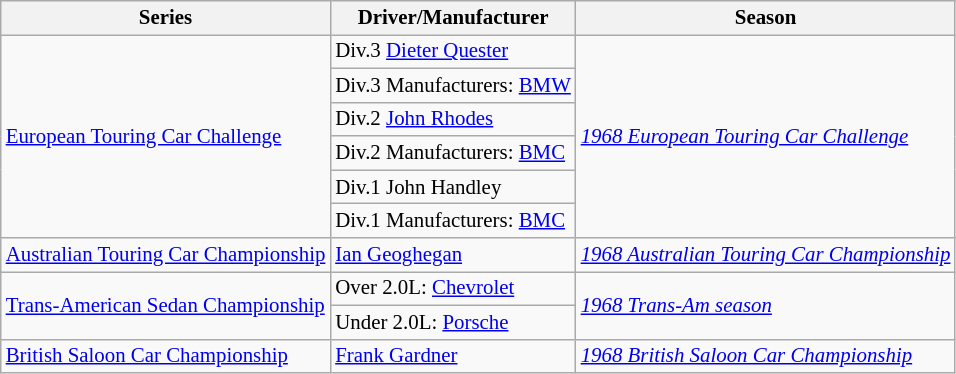<table class="wikitable" style="font-size: 87%;">
<tr>
<th>Series</th>
<th>Driver/Manufacturer</th>
<th>Season</th>
</tr>
<tr>
<td rowspan=6><a href='#'>European Touring Car Challenge</a></td>
<td>Div.3  <a href='#'>Dieter Quester</a></td>
<td rowspan=6><em><a href='#'>1968 European Touring Car Challenge</a></em></td>
</tr>
<tr>
<td>Div.3 Manufacturers:  <a href='#'>BMW</a></td>
</tr>
<tr>
<td>Div.2  <a href='#'>John Rhodes</a></td>
</tr>
<tr>
<td>Div.2 Manufacturers:  <a href='#'>BMC</a></td>
</tr>
<tr>
<td>Div.1  John Handley</td>
</tr>
<tr>
<td>Div.1 Manufacturers:  <a href='#'>BMC</a></td>
</tr>
<tr>
<td><a href='#'>Australian Touring Car Championship</a></td>
<td> <a href='#'>Ian Geoghegan</a></td>
<td><em><a href='#'>1968 Australian Touring Car Championship</a></em></td>
</tr>
<tr>
<td rowspan=2><a href='#'>Trans-American Sedan Championship</a></td>
<td>Over 2.0L:  <a href='#'>Chevrolet</a></td>
<td rowspan=2><em><a href='#'>1968 Trans-Am season</a></em></td>
</tr>
<tr>
<td>Under 2.0L:  <a href='#'>Porsche</a></td>
</tr>
<tr>
<td><a href='#'>British Saloon Car Championship</a></td>
<td> <a href='#'>Frank Gardner</a></td>
<td><em><a href='#'>1968 British Saloon Car Championship</a></em></td>
</tr>
</table>
